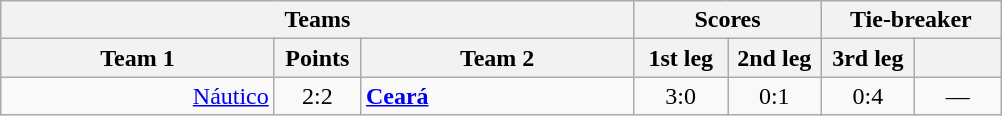<table class="wikitable" style="text-align:center;">
<tr>
<th colspan=3>Teams</th>
<th colspan=2>Scores</th>
<th colspan=2>Tie-breaker</th>
</tr>
<tr>
<th width="175">Team 1</th>
<th width="50">Points</th>
<th width="175">Team 2</th>
<th width="55">1st leg</th>
<th width="55">2nd leg</th>
<th width="55">3rd leg</th>
<th width="50"></th>
</tr>
<tr>
<td align=right><a href='#'>Náutico</a> </td>
<td>2:2</td>
<td align=left> <strong><a href='#'>Ceará</a></strong></td>
<td>3:0</td>
<td>0:1</td>
<td>0:4</td>
<td>—</td>
</tr>
</table>
